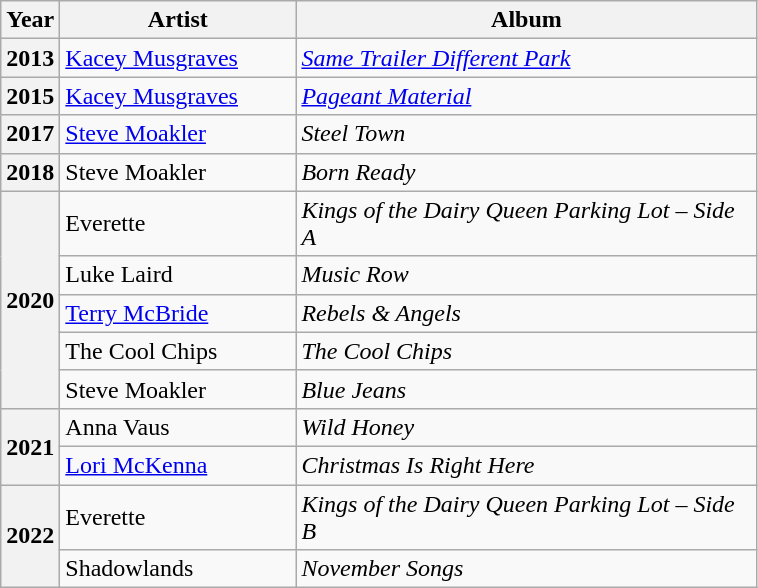<table class="wikitable">
<tr>
<th>Year</th>
<th style="width:150px;">Artist</th>
<th style="width:300px;">Album</th>
</tr>
<tr>
<th>2013</th>
<td><a href='#'>Kacey Musgraves</a></td>
<td><em><a href='#'>Same Trailer Different Park</a></em></td>
</tr>
<tr>
<th>2015</th>
<td><a href='#'>Kacey Musgraves</a></td>
<td><em><a href='#'>Pageant Material</a></em></td>
</tr>
<tr>
<th>2017</th>
<td><a href='#'>Steve Moakler</a></td>
<td><em>Steel Town</em></td>
</tr>
<tr>
<th>2018</th>
<td>Steve Moakler</td>
<td><em>Born Ready</em></td>
</tr>
<tr>
<th rowspan="5">2020</th>
<td>Everette</td>
<td><em>Kings of the Dairy Queen Parking Lot – Side A</em></td>
</tr>
<tr>
<td>Luke Laird</td>
<td><em>Music Row</em></td>
</tr>
<tr>
<td><a href='#'>Terry McBride</a></td>
<td><em>Rebels & Angels</em></td>
</tr>
<tr>
<td>The Cool Chips</td>
<td><em>The Cool Chips</em></td>
</tr>
<tr>
<td>Steve Moakler</td>
<td><em>Blue Jeans</em></td>
</tr>
<tr>
<th rowspan="2">2021</th>
<td>Anna Vaus</td>
<td><em>Wild Honey</em></td>
</tr>
<tr>
<td><a href='#'>Lori McKenna</a></td>
<td><em>Christmas Is Right Here</em></td>
</tr>
<tr>
<th rowspan="2">2022</th>
<td>Everette</td>
<td><em>Kings of the Dairy Queen Parking Lot – Side B</em></td>
</tr>
<tr>
<td>Shadowlands</td>
<td><em>November Songs</em></td>
</tr>
</table>
